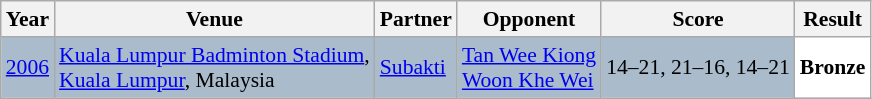<table class="sortable wikitable" style="font-size: 90%">
<tr>
<th>Year</th>
<th>Venue</th>
<th>Partner</th>
<th>Opponent</th>
<th>Score</th>
<th>Result</th>
</tr>
<tr style="background:#AABBCC">
<td align="center"><a href='#'>2006</a></td>
<td align="left"><a href='#'>Kuala Lumpur Badminton Stadium</a>,<br><a href='#'>Kuala Lumpur</a>, Malaysia</td>
<td align="left"> <a href='#'>Subakti</a></td>
<td align="left"> <a href='#'>Tan Wee Kiong</a> <br>  <a href='#'>Woon Khe Wei</a></td>
<td align="left">14–21, 21–16, 14–21</td>
<td style="text-align:left; background:white"> <strong>Bronze</strong></td>
</tr>
</table>
